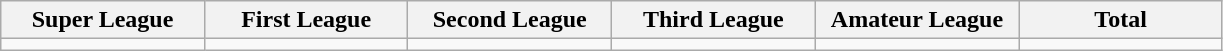<table class="wikitable">
<tr>
<th width="15%">Super League</th>
<th width="15%">First League</th>
<th width="15%">Second League</th>
<th width="15%">Third League</th>
<th width="15%">Amateur League</th>
<th width="15%">Total</th>
</tr>
<tr>
<td></td>
<td></td>
<td></td>
<td></td>
<td></td>
<td></td>
</tr>
</table>
